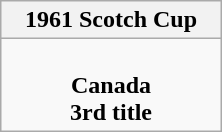<table class="wikitable" style="text-align: center; margin: 0 auto;">
<tr>
<th style="padding-left:1em; padding-right:1em">1961 Scotch Cup</th>
</tr>
<tr>
<td><strong><br>Canada<br>3rd title</strong></td>
</tr>
</table>
